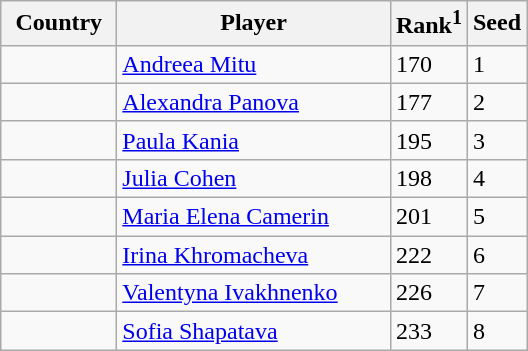<table class="sortable wikitable">
<tr>
<th width="70">Country</th>
<th width="175">Player</th>
<th>Rank<sup>1</sup></th>
<th>Seed</th>
</tr>
<tr>
<td></td>
<td><a href='#'>Andreea Mitu</a></td>
<td>170</td>
<td>1</td>
</tr>
<tr>
<td></td>
<td><a href='#'>Alexandra Panova</a></td>
<td>177</td>
<td>2</td>
</tr>
<tr>
<td></td>
<td><a href='#'>Paula Kania</a></td>
<td>195</td>
<td>3</td>
</tr>
<tr>
<td></td>
<td><a href='#'>Julia Cohen</a></td>
<td>198</td>
<td>4</td>
</tr>
<tr>
<td></td>
<td><a href='#'>Maria Elena Camerin</a></td>
<td>201</td>
<td>5</td>
</tr>
<tr>
<td></td>
<td><a href='#'>Irina Khromacheva</a></td>
<td>222</td>
<td>6</td>
</tr>
<tr>
<td></td>
<td><a href='#'>Valentyna Ivakhnenko</a></td>
<td>226</td>
<td>7</td>
</tr>
<tr>
<td></td>
<td><a href='#'>Sofia Shapatava</a></td>
<td>233</td>
<td>8</td>
</tr>
</table>
